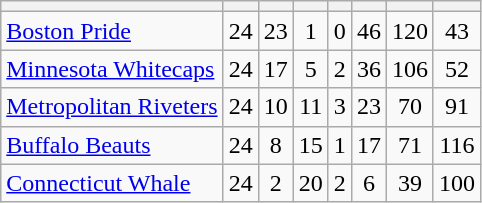<table class="wikitable sortable" style="text-align:center">
<tr>
<th class="unsortable"></th>
<th></th>
<th></th>
<th></th>
<th></th>
<th></th>
<th></th>
<th></th>
</tr>
<tr bgcolor=>
<td align=left><a href='#'>Boston Pride</a></td>
<td>24</td>
<td>23</td>
<td>1</td>
<td>0</td>
<td>46</td>
<td>120</td>
<td>43</td>
</tr>
<tr bgcolor=>
<td align=left><a href='#'>Minnesota Whitecaps</a></td>
<td>24</td>
<td>17</td>
<td>5</td>
<td>2</td>
<td>36</td>
<td>106</td>
<td>52</td>
</tr>
<tr bgcolor=>
<td align=left><a href='#'>Metropolitan Riveters</a></td>
<td>24</td>
<td>10</td>
<td>11</td>
<td>3</td>
<td>23</td>
<td>70</td>
<td>91</td>
</tr>
<tr bgcolor=>
<td align=left><a href='#'>Buffalo Beauts</a></td>
<td>24</td>
<td>8</td>
<td>15</td>
<td>1</td>
<td>17</td>
<td>71</td>
<td>116</td>
</tr>
<tr bgcolor=>
<td align=left><a href='#'>Connecticut Whale</a></td>
<td>24</td>
<td>2</td>
<td>20</td>
<td>2</td>
<td>6</td>
<td>39</td>
<td>100</td>
</tr>
</table>
